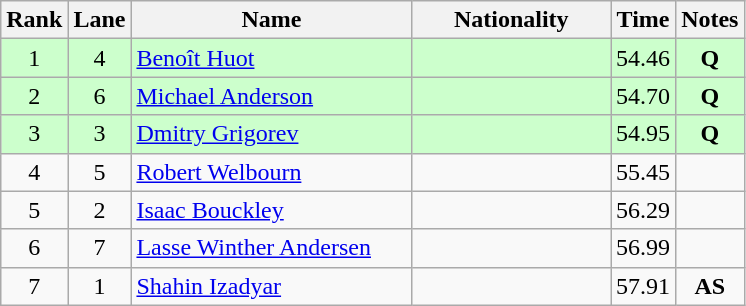<table class="wikitable sortable" style="text-align:center">
<tr>
<th>Rank</th>
<th>Lane</th>
<th style="width:180px">Name</th>
<th style="width:125px">Nationality</th>
<th>Time</th>
<th>Notes</th>
</tr>
<tr style="background:#cfc;">
<td>1</td>
<td>4</td>
<td style="text-align:left;"><a href='#'>Benoît Huot</a></td>
<td style="text-align:left;"></td>
<td>54.46</td>
<td><strong>Q</strong></td>
</tr>
<tr style="background:#cfc;">
<td>2</td>
<td>6</td>
<td style="text-align:left;"><a href='#'>Michael Anderson</a></td>
<td style="text-align:left;"></td>
<td>54.70</td>
<td><strong>Q</strong></td>
</tr>
<tr style="background:#cfc;">
<td>3</td>
<td>3</td>
<td style="text-align:left;"><a href='#'>Dmitry Grigorev</a></td>
<td style="text-align:left;"></td>
<td>54.95</td>
<td><strong>Q</strong></td>
</tr>
<tr>
<td>4</td>
<td>5</td>
<td style="text-align:left;"><a href='#'>Robert Welbourn</a></td>
<td style="text-align:left;"></td>
<td>55.45</td>
<td></td>
</tr>
<tr>
<td>5</td>
<td>2</td>
<td style="text-align:left;"><a href='#'>Isaac Bouckley</a></td>
<td style="text-align:left;"></td>
<td>56.29</td>
<td></td>
</tr>
<tr>
<td>6</td>
<td>7</td>
<td style="text-align:left;"><a href='#'>Lasse Winther Andersen</a></td>
<td style="text-align:left;"></td>
<td>56.99</td>
<td></td>
</tr>
<tr>
<td>7</td>
<td>1</td>
<td style="text-align:left;"><a href='#'>Shahin Izadyar</a></td>
<td style="text-align:left;"></td>
<td>57.91</td>
<td><strong>AS</strong></td>
</tr>
</table>
